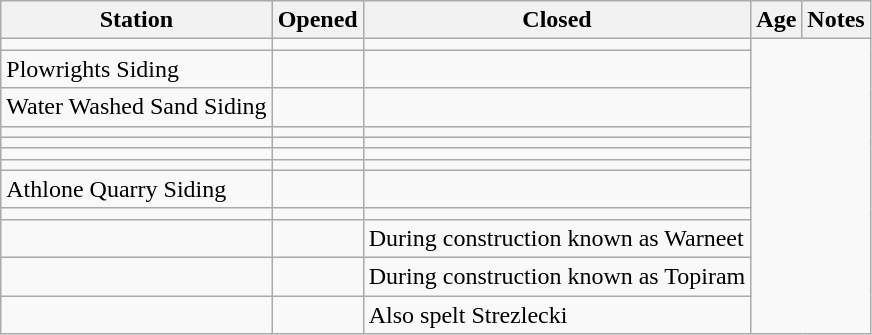<table class="wikitable sortable">
<tr>
<th>Station</th>
<th>Opened</th>
<th>Closed</th>
<th>Age</th>
<th scope=col class=unsortable>Notes</th>
</tr>
<tr>
<td></td>
<td></td>
<td></td>
</tr>
<tr>
<td>Plowrights Siding</td>
<td></td>
<td></td>
</tr>
<tr>
<td>Water Washed Sand Siding</td>
<td></td>
<td></td>
</tr>
<tr>
<td></td>
<td></td>
<td></td>
</tr>
<tr>
<td></td>
<td></td>
<td></td>
</tr>
<tr>
<td></td>
<td></td>
<td></td>
</tr>
<tr>
<td></td>
<td></td>
<td></td>
</tr>
<tr>
<td>Athlone Quarry Siding</td>
<td></td>
<td></td>
</tr>
<tr>
<td></td>
<td></td>
<td></td>
</tr>
<tr>
<td></td>
<td></td>
<td>During construction known as Warneet</td>
</tr>
<tr>
<td></td>
<td></td>
<td>During construction known as Topiram</td>
</tr>
<tr>
<td></td>
<td></td>
<td>Also spelt Strezlecki</td>
</tr>
</table>
